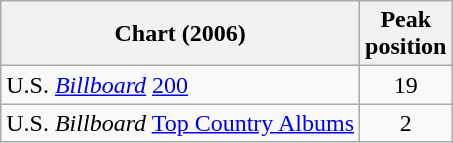<table class="wikitable">
<tr>
<th>Chart (2006)</th>
<th>Peak<br>position</th>
</tr>
<tr>
<td align="left">U.S. <em><a href='#'>Billboard</a></em> <a href='#'>200</a></td>
<td align="center">19</td>
</tr>
<tr>
<td align="left">U.S. <em>Billboard</em> <a href='#'>Top Country Albums</a></td>
<td align="center">2</td>
</tr>
</table>
